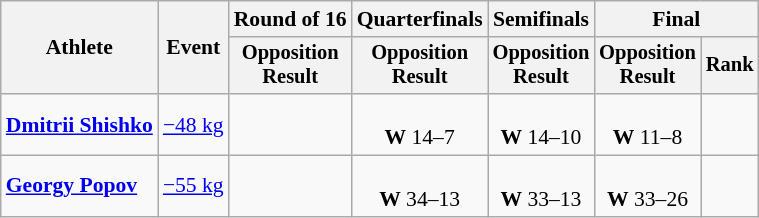<table class="wikitable" style="text-align:center;font-size:90%">
<tr>
<th rowspan=2>Athlete</th>
<th rowspan=2>Event</th>
<th>Round of 16</th>
<th>Quarterfinals</th>
<th>Semifinals</th>
<th colspan=2>Final</th>
</tr>
<tr style="font-size:95%">
<th>Opposition<br>Result</th>
<th>Opposition<br>Result</th>
<th>Opposition<br>Result</th>
<th>Opposition<br>Result</th>
<th>Rank</th>
</tr>
<tr>
<td align=left><strong><a href='#'>Dmitrii Shishko</a></strong></td>
<td align=left><a href='#'>−48 kg</a></td>
<td></td>
<td><br><strong>W</strong> 14–7</td>
<td><br><strong>W</strong> 14–10</td>
<td><br><strong>W</strong> 11–8</td>
<td></td>
</tr>
<tr>
<td align=left><strong><a href='#'>Georgy Popov</a></strong></td>
<td align=left><a href='#'>−55 kg</a></td>
<td></td>
<td><br><strong>W</strong> 34–13</td>
<td><br><strong>W</strong> 33–13</td>
<td><br><strong>W</strong> 33–26</td>
<td></td>
</tr>
</table>
